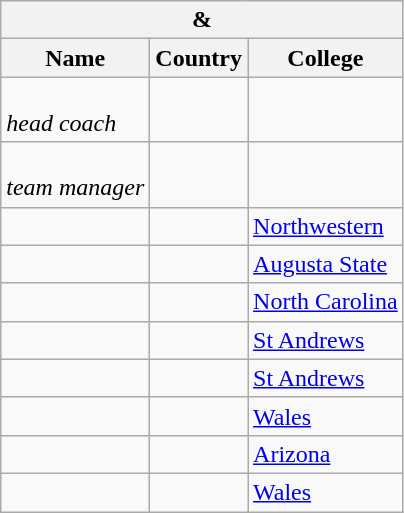<table class="wikitable sortable">
<tr>
<th colspan=3> & </th>
</tr>
<tr>
<th>Name</th>
<th>Country</th>
<th>College</th>
</tr>
<tr>
<td><br><em>head coach</em></td>
<td></td>
<td></td>
</tr>
<tr>
<td><br><em>team manager</em></td>
<td></td>
<td></td>
</tr>
<tr>
<td></td>
<td></td>
<td><a href='#'>Northwestern</a></td>
</tr>
<tr>
<td></td>
<td></td>
<td><a href='#'>Augusta State</a></td>
</tr>
<tr>
<td></td>
<td></td>
<td><a href='#'>North Carolina</a></td>
</tr>
<tr>
<td></td>
<td></td>
<td><a href='#'>St Andrews</a></td>
</tr>
<tr>
<td></td>
<td></td>
<td><a href='#'>St Andrews</a></td>
</tr>
<tr>
<td></td>
<td></td>
<td><a href='#'>Wales</a></td>
</tr>
<tr>
<td></td>
<td></td>
<td><a href='#'>Arizona</a></td>
</tr>
<tr>
<td></td>
<td></td>
<td><a href='#'>Wales</a></td>
</tr>
</table>
